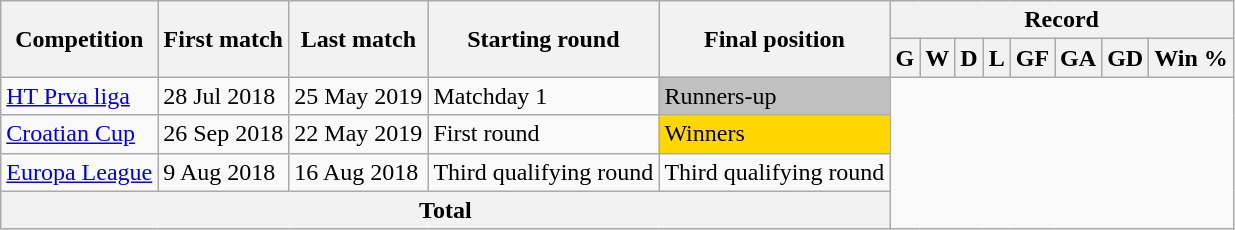<table class="wikitable" style="text-align: center">
<tr>
<th rowspan="2">Competition</th>
<th rowspan="2">First match</th>
<th rowspan="2">Last match</th>
<th rowspan="2">Starting round</th>
<th rowspan="2">Final position</th>
<th colspan="8">Record</th>
</tr>
<tr>
<th>G</th>
<th>W</th>
<th>D</th>
<th>L</th>
<th>GF</th>
<th>GA</th>
<th>GD</th>
<th>Win %</th>
</tr>
<tr>
<td align=left><a href='#'>HT Prva liga</a></td>
<td align=left>28 Jul 2018</td>
<td align=left>25 May 2019</td>
<td align=left>Matchday 1</td>
<td align=left bgcolor=Silver>Runners-up<br></td>
</tr>
<tr>
<td align=left><a href='#'>Croatian Cup</a></td>
<td align=left>26 Sep 2018</td>
<td align=left>22 May 2019</td>
<td align=left>First round</td>
<td align=left bgcolor=Gold>Winners<br></td>
</tr>
<tr>
<td align=left><a href='#'>Europa League</a></td>
<td align=left>9 Aug 2018</td>
<td align=left>16 Aug 2018</td>
<td align=left>Third qualifying round</td>
<td align=left>Third qualifying round<br></td>
</tr>
<tr>
<th colspan="5">Total<br></th>
</tr>
</table>
